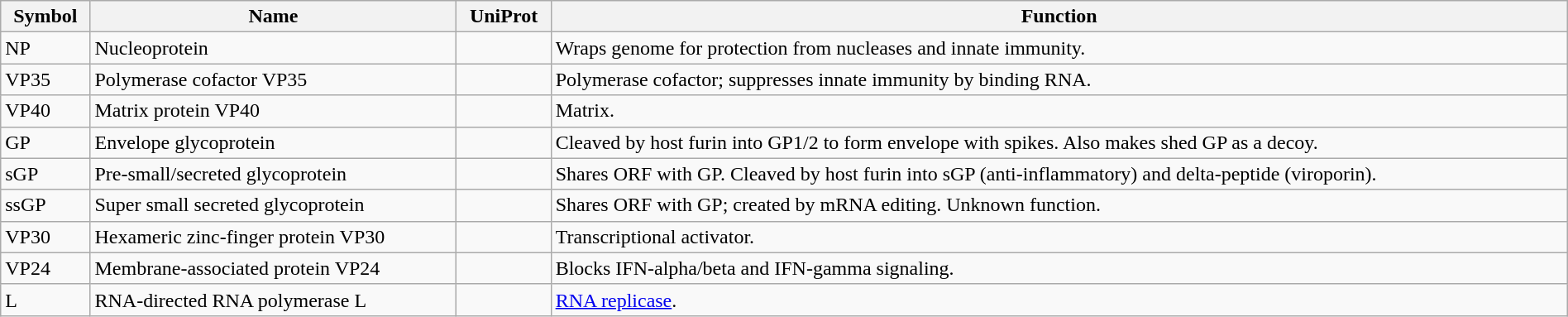<table class=wikitable style="width:100%">
<tr>
<th>Symbol</th>
<th>Name</th>
<th>UniProt</th>
<th>Function</th>
</tr>
<tr>
<td>NP</td>
<td>Nucleoprotein</td>
<td></td>
<td>Wraps genome for protection from nucleases and innate immunity.</td>
</tr>
<tr>
<td>VP35</td>
<td>Polymerase cofactor VP35</td>
<td></td>
<td>Polymerase cofactor; suppresses innate immunity by binding RNA.</td>
</tr>
<tr>
<td>VP40</td>
<td>Matrix protein VP40</td>
<td></td>
<td>Matrix.</td>
</tr>
<tr>
<td>GP</td>
<td>Envelope glycoprotein</td>
<td></td>
<td>Cleaved by host furin into GP1/2 to form envelope with spikes. Also makes shed GP as a decoy.</td>
</tr>
<tr>
<td>sGP</td>
<td>Pre-small/secreted glycoprotein</td>
<td></td>
<td>Shares ORF with GP.  Cleaved by host furin into sGP (anti-inflammatory) and delta-peptide (viroporin).</td>
</tr>
<tr>
<td>ssGP</td>
<td>Super small secreted glycoprotein</td>
<td></td>
<td>Shares ORF with GP; created by mRNA editing. Unknown function.</td>
</tr>
<tr>
<td>VP30</td>
<td>Hexameric zinc-finger protein VP30</td>
<td></td>
<td>Transcriptional activator.</td>
</tr>
<tr>
<td>VP24</td>
<td>Membrane-associated protein VP24</td>
<td></td>
<td>Blocks IFN-alpha/beta and IFN-gamma signaling.</td>
</tr>
<tr>
<td>L</td>
<td>RNA-directed RNA polymerase L</td>
<td></td>
<td><a href='#'>RNA replicase</a>.</td>
</tr>
</table>
